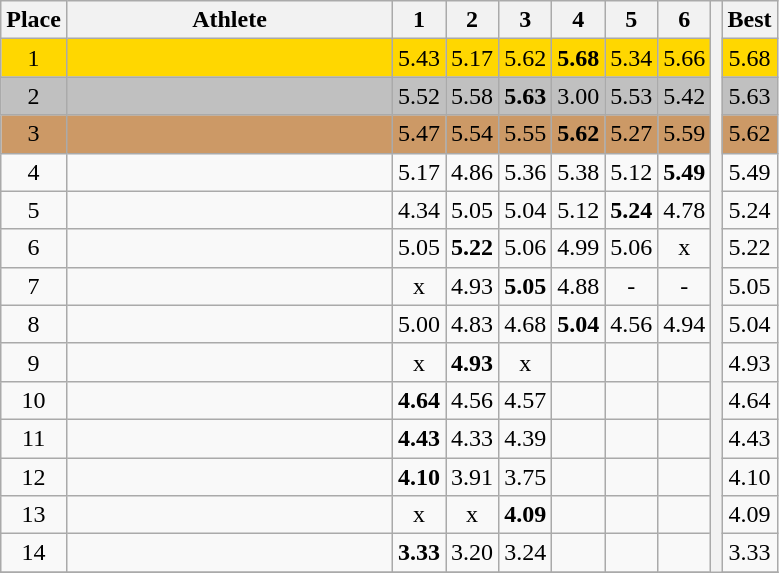<table class="wikitable" style="text-align:center">
<tr>
<th>Place</th>
<th width=210>Athlete</th>
<th>1</th>
<th>2</th>
<th>3</th>
<th>4</th>
<th>5</th>
<th>6</th>
<th rowspan=20></th>
<th>Best</th>
</tr>
<tr bgcolor=gold>
<td>1</td>
<td align=left></td>
<td>5.43</td>
<td>5.17</td>
<td>5.62</td>
<td><strong>5.68</strong></td>
<td>5.34</td>
<td>5.66</td>
<td>5.68</td>
</tr>
<tr bgcolor=silver>
<td>2</td>
<td align=left></td>
<td>5.52</td>
<td>5.58</td>
<td><strong>5.63</strong></td>
<td>3.00</td>
<td>5.53</td>
<td>5.42</td>
<td>5.63</td>
</tr>
<tr bgcolor=cc9966>
<td>3</td>
<td align=left></td>
<td>5.47</td>
<td>5.54</td>
<td>5.55</td>
<td><strong>5.62</strong></td>
<td>5.27</td>
<td>5.59</td>
<td>5.62</td>
</tr>
<tr>
<td>4</td>
<td align=left></td>
<td>5.17</td>
<td>4.86</td>
<td>5.36</td>
<td>5.38</td>
<td>5.12</td>
<td><strong>5.49</strong></td>
<td>5.49</td>
</tr>
<tr>
<td>5</td>
<td align=left></td>
<td>4.34</td>
<td>5.05</td>
<td>5.04</td>
<td>5.12</td>
<td><strong>5.24</strong></td>
<td>4.78</td>
<td>5.24</td>
</tr>
<tr>
<td>6</td>
<td align=left></td>
<td>5.05</td>
<td><strong>5.22</strong></td>
<td>5.06</td>
<td>4.99</td>
<td>5.06</td>
<td>x</td>
<td>5.22</td>
</tr>
<tr>
<td>7</td>
<td align=left></td>
<td>x</td>
<td>4.93</td>
<td><strong>5.05</strong></td>
<td>4.88</td>
<td>-</td>
<td>-</td>
<td>5.05</td>
</tr>
<tr>
<td>8</td>
<td align=left></td>
<td>5.00</td>
<td>4.83</td>
<td>4.68</td>
<td><strong>5.04</strong></td>
<td>4.56</td>
<td>4.94</td>
<td>5.04</td>
</tr>
<tr>
<td>9</td>
<td align=left></td>
<td>x</td>
<td><strong>4.93</strong></td>
<td>x</td>
<td></td>
<td></td>
<td></td>
<td>4.93</td>
</tr>
<tr>
<td>10</td>
<td align=left></td>
<td><strong>4.64</strong></td>
<td>4.56</td>
<td>4.57</td>
<td></td>
<td></td>
<td></td>
<td>4.64</td>
</tr>
<tr>
<td>11</td>
<td align=left></td>
<td><strong>4.43</strong></td>
<td>4.33</td>
<td>4.39</td>
<td></td>
<td></td>
<td></td>
<td>4.43</td>
</tr>
<tr>
<td>12</td>
<td align=left></td>
<td><strong>4.10</strong></td>
<td>3.91</td>
<td>3.75</td>
<td></td>
<td></td>
<td></td>
<td>4.10</td>
</tr>
<tr>
<td>13</td>
<td align=left></td>
<td>x</td>
<td>x</td>
<td><strong>4.09</strong></td>
<td></td>
<td></td>
<td></td>
<td>4.09</td>
</tr>
<tr>
<td>14</td>
<td align=left></td>
<td><strong>3.33</strong></td>
<td>3.20</td>
<td>3.24</td>
<td></td>
<td></td>
<td></td>
<td>3.33</td>
</tr>
<tr>
</tr>
</table>
